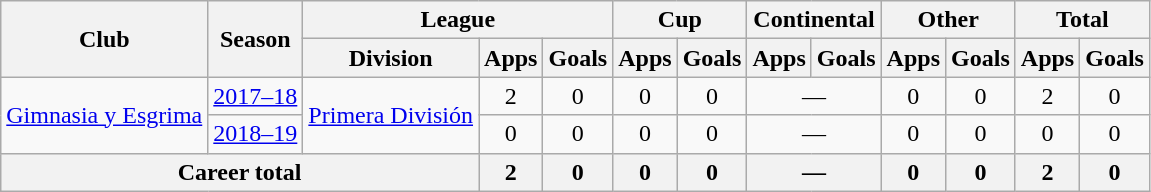<table class="wikitable" style="text-align:center">
<tr>
<th rowspan="2">Club</th>
<th rowspan="2">Season</th>
<th colspan="3">League</th>
<th colspan="2">Cup</th>
<th colspan="2">Continental</th>
<th colspan="2">Other</th>
<th colspan="2">Total</th>
</tr>
<tr>
<th>Division</th>
<th>Apps</th>
<th>Goals</th>
<th>Apps</th>
<th>Goals</th>
<th>Apps</th>
<th>Goals</th>
<th>Apps</th>
<th>Goals</th>
<th>Apps</th>
<th>Goals</th>
</tr>
<tr>
<td rowspan="2"><a href='#'>Gimnasia y Esgrima</a></td>
<td><a href='#'>2017–18</a></td>
<td rowspan="2"><a href='#'>Primera División</a></td>
<td>2</td>
<td>0</td>
<td>0</td>
<td>0</td>
<td colspan="2">—</td>
<td>0</td>
<td>0</td>
<td>2</td>
<td>0</td>
</tr>
<tr>
<td><a href='#'>2018–19</a></td>
<td>0</td>
<td>0</td>
<td>0</td>
<td>0</td>
<td colspan="2">—</td>
<td>0</td>
<td>0</td>
<td>0</td>
<td>0</td>
</tr>
<tr>
<th colspan="3">Career total</th>
<th>2</th>
<th>0</th>
<th>0</th>
<th>0</th>
<th colspan="2">—</th>
<th>0</th>
<th>0</th>
<th>2</th>
<th>0</th>
</tr>
</table>
